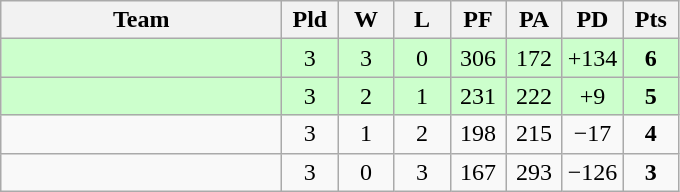<table class=wikitable style="text-align:center">
<tr>
<th width=180>Team</th>
<th width=30>Pld</th>
<th width=30>W</th>
<th width=30>L</th>
<th width=30>PF</th>
<th width=30>PA</th>
<th width=30>PD</th>
<th width=30>Pts</th>
</tr>
<tr bgcolor="#ccffcc">
<td align="left"></td>
<td>3</td>
<td>3</td>
<td>0</td>
<td>306</td>
<td>172</td>
<td>+134</td>
<td><strong>6</strong></td>
</tr>
<tr bgcolor="#ccffcc">
<td align="left"></td>
<td>3</td>
<td>2</td>
<td>1</td>
<td>231</td>
<td>222</td>
<td>+9</td>
<td><strong>5</strong></td>
</tr>
<tr>
<td align="left"></td>
<td>3</td>
<td>1</td>
<td>2</td>
<td>198</td>
<td>215</td>
<td>−17</td>
<td><strong>4</strong></td>
</tr>
<tr>
<td align="left"></td>
<td>3</td>
<td>0</td>
<td>3</td>
<td>167</td>
<td>293</td>
<td>−126</td>
<td><strong>3</strong></td>
</tr>
</table>
